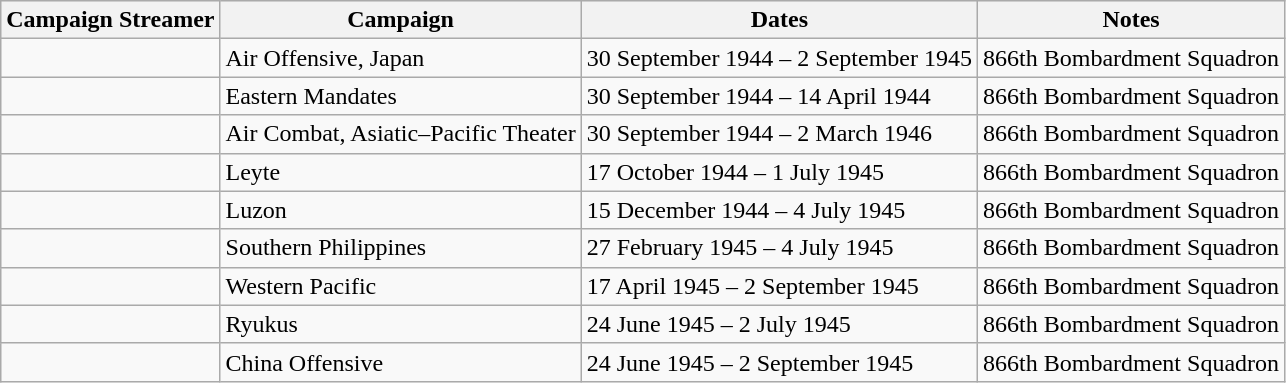<table class="wikitable">
<tr style="background:#efefef;">
<th>Campaign Streamer</th>
<th>Campaign</th>
<th>Dates</th>
<th>Notes</th>
</tr>
<tr>
<td></td>
<td>Air Offensive, Japan</td>
<td>30 September 1944 – 2 September 1945</td>
<td>866th Bombardment Squadron</td>
</tr>
<tr>
<td></td>
<td>Eastern Mandates</td>
<td>30 September 1944 – 14 April 1944</td>
<td>866th Bombardment Squadron</td>
</tr>
<tr>
<td></td>
<td>Air Combat, Asiatic–Pacific Theater</td>
<td>30 September 1944 – 2 March 1946</td>
<td>866th Bombardment Squadron</td>
</tr>
<tr>
<td></td>
<td>Leyte</td>
<td>17 October 1944 – 1 July 1945</td>
<td>866th Bombardment Squadron</td>
</tr>
<tr>
<td></td>
<td>Luzon</td>
<td>15 December 1944 – 4 July 1945</td>
<td>866th Bombardment Squadron</td>
</tr>
<tr>
<td></td>
<td>Southern Philippines</td>
<td>27 February 1945 – 4 July 1945</td>
<td>866th Bombardment Squadron</td>
</tr>
<tr>
<td></td>
<td>Western Pacific</td>
<td>17 April 1945 – 2 September 1945</td>
<td>866th Bombardment Squadron</td>
</tr>
<tr>
<td></td>
<td>Ryukus</td>
<td>24 June 1945 – 2 July 1945</td>
<td>866th Bombardment Squadron</td>
</tr>
<tr>
<td></td>
<td>China Offensive</td>
<td>24 June 1945 – 2 September 1945</td>
<td>866th Bombardment Squadron</td>
</tr>
</table>
